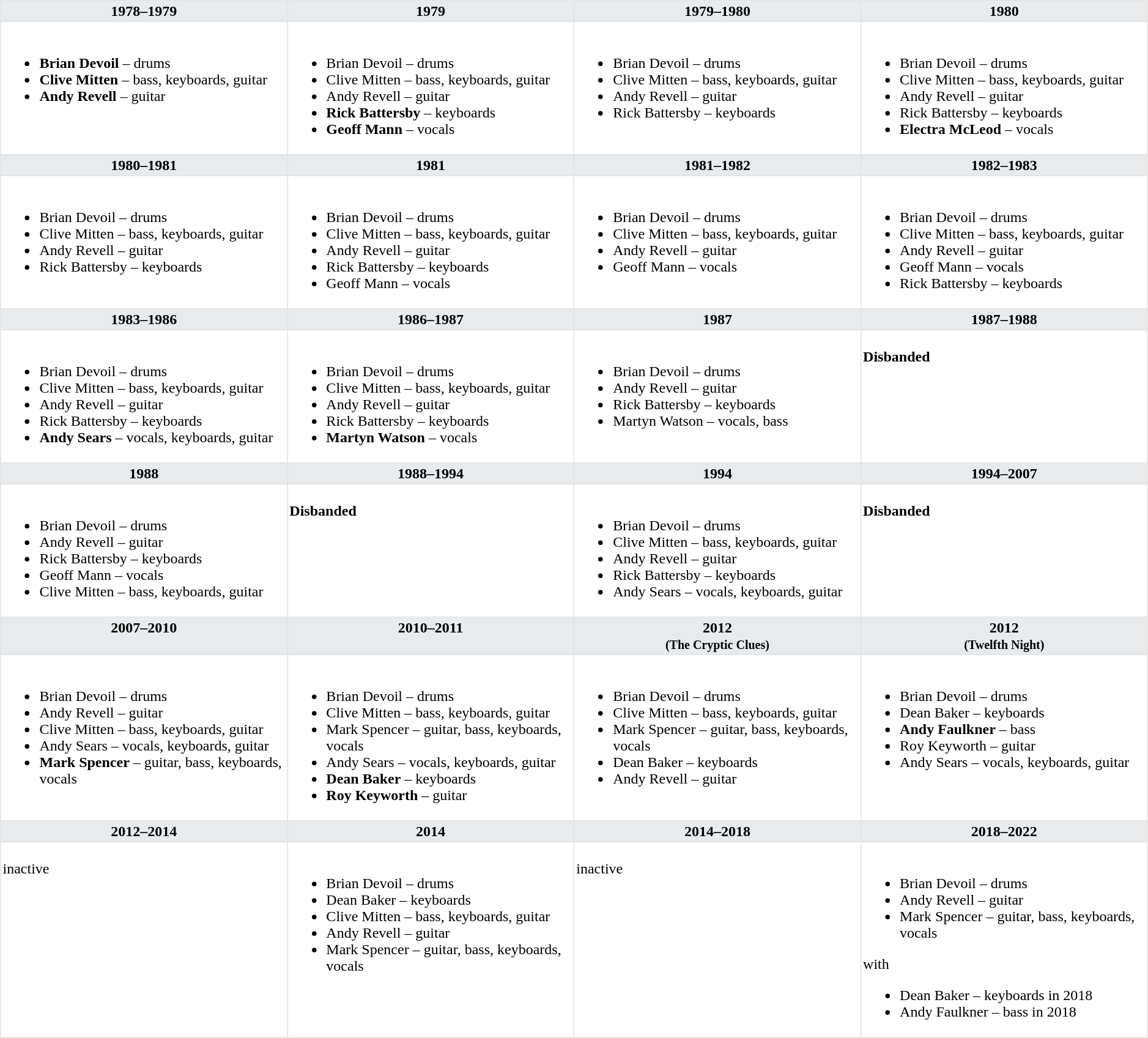<table class="toccolours" border=1 cellpadding=2 cellspacing=0 style="float: width: 375px; margin: 0 0 1em 1em; border-collapse: collapse; border: 1px solid #E2E2E2;" width=99%>
<tr>
<th bgcolor="#E7EBEE" valign=top width=25%>1978–1979</th>
<th bgcolor="#E7EBEE" valign=top width=25%>1979</th>
<th bgcolor="#E7EBEE" valign=top width=25%>1979–1980</th>
<th bgcolor="#E7EBEE" valign=top width=25%>1980</th>
</tr>
<tr>
<td valign=top><br><ul><li><strong>Brian Devoil</strong> – drums</li><li><strong>Clive Mitten</strong> – bass, keyboards, guitar</li><li><strong>Andy Revell</strong> – guitar</li></ul></td>
<td valign=top><br><ul><li>Brian Devoil – drums</li><li>Clive Mitten – bass, keyboards, guitar</li><li>Andy Revell – guitar</li><li><strong>Rick Battersby</strong> – keyboards</li><li><strong>Geoff Mann</strong> – vocals</li></ul></td>
<td valign=top><br><ul><li>Brian Devoil – drums</li><li>Clive Mitten – bass, keyboards, guitar</li><li>Andy Revell – guitar</li><li>Rick Battersby – keyboards</li></ul></td>
<td valign=top><br><ul><li>Brian Devoil – drums</li><li>Clive Mitten – bass, keyboards, guitar</li><li>Andy Revell – guitar</li><li>Rick Battersby – keyboards</li><li><strong>Electra McLeod</strong> – vocals</li></ul></td>
</tr>
<tr>
<th bgcolor="#E7EBEE" valign=top width=25%>1980–1981</th>
<th bgcolor="#E7EBEE" valign=top width=25%>1981</th>
<th bgcolor="#E7EBEE" valign=top width=25%>1981–1982</th>
<th bgcolor="#E7EBEE" valign=top width=25%>1982–1983</th>
</tr>
<tr>
<td valign=top><br><ul><li>Brian Devoil – drums</li><li>Clive Mitten – bass, keyboards, guitar</li><li>Andy Revell – guitar</li><li>Rick Battersby – keyboards</li></ul></td>
<td valign=top><br><ul><li>Brian Devoil – drums</li><li>Clive Mitten – bass, keyboards, guitar</li><li>Andy Revell – guitar</li><li>Rick Battersby – keyboards</li><li>Geoff Mann – vocals</li></ul></td>
<td valign=top><br><ul><li>Brian Devoil – drums</li><li>Clive Mitten – bass, keyboards, guitar</li><li>Andy Revell – guitar</li><li>Geoff Mann – vocals</li></ul></td>
<td valign=top><br><ul><li>Brian Devoil – drums</li><li>Clive Mitten – bass, keyboards, guitar</li><li>Andy Revell – guitar</li><li>Geoff Mann – vocals</li><li>Rick Battersby – keyboards</li></ul></td>
</tr>
<tr>
<th bgcolor="#E7EBEE" valign=top width=25%>1983–1986</th>
<th bgcolor="#E7EBEE" valign=top width=25%>1986–1987</th>
<th bgcolor="#E7EBEE" valign=top width=25%>1987</th>
<th bgcolor="#E7EBEE" valign=top width=25%>1987–1988</th>
</tr>
<tr>
<td valign=top><br><ul><li>Brian Devoil – drums</li><li>Clive Mitten – bass, keyboards, guitar</li><li>Andy Revell – guitar</li><li>Rick Battersby – keyboards</li><li><strong>Andy Sears</strong> – vocals, keyboards, guitar</li></ul></td>
<td valign=top><br><ul><li>Brian Devoil – drums</li><li>Clive Mitten – bass, keyboards, guitar</li><li>Andy Revell – guitar</li><li>Rick Battersby – keyboards</li><li><strong>Martyn Watson</strong> – vocals</li></ul></td>
<td valign=top><br><ul><li>Brian Devoil – drums</li><li>Andy Revell – guitar</li><li>Rick Battersby – keyboards</li><li>Martyn Watson – vocals, bass</li></ul></td>
<td valign=top><br><strong>Disbanded</strong></td>
</tr>
<tr>
<th bgcolor="#E7EBEE" valign=top width=25%>1988</th>
<th bgcolor="#E7EBEE" valign=top width=25%>1988–1994</th>
<th bgcolor="#E7EBEE" valign=top width=25%>1994</th>
<th bgcolor="#E7EBEE" valign=top width=25%>1994–2007</th>
</tr>
<tr>
<td valign=top><br><ul><li>Brian Devoil – drums</li><li>Andy Revell – guitar</li><li>Rick Battersby – keyboards</li><li>Geoff Mann – vocals</li><li>Clive Mitten – bass, keyboards, guitar</li></ul></td>
<td valign=top><br><strong>Disbanded</strong></td>
<td valign=top><br><ul><li>Brian Devoil – drums</li><li>Clive Mitten – bass, keyboards, guitar</li><li>Andy Revell – guitar</li><li>Rick Battersby – keyboards</li><li>Andy Sears – vocals, keyboards, guitar</li></ul></td>
<td valign=top><br><strong>Disbanded</strong></td>
</tr>
<tr>
<th bgcolor="#E7EBEE" valign=top width=25%>2007–2010</th>
<th bgcolor="#E7EBEE" valign=top width=25%>2010–2011</th>
<th bgcolor="#E7EBEE" valign=top width=25%>2012<br><small>(The Cryptic Clues)</small></th>
<th bgcolor="#E7EBEE" valign=top width=25%>2012<br><small>(Twelfth Night)</small></th>
</tr>
<tr>
<td valign=top><br><ul><li>Brian Devoil – drums</li><li>Andy Revell – guitar</li><li>Clive Mitten – bass, keyboards, guitar</li><li>Andy Sears – vocals, keyboards, guitar</li><li><strong>Mark Spencer</strong> – guitar, bass, keyboards, vocals</li></ul></td>
<td valign=top><br><ul><li>Brian Devoil – drums</li><li>Clive Mitten – bass, keyboards, guitar</li><li>Mark Spencer – guitar, bass, keyboards, vocals</li><li>Andy Sears – vocals, keyboards, guitar</li><li><strong>Dean Baker</strong> – keyboards</li><li><strong>Roy Keyworth</strong> – guitar</li></ul></td>
<td valign=top><br><ul><li>Brian Devoil – drums</li><li>Clive Mitten – bass, keyboards, guitar</li><li>Mark Spencer – guitar, bass, keyboards, vocals</li><li>Dean Baker – keyboards</li><li>Andy Revell – guitar</li></ul></td>
<td valign=top><br><ul><li>Brian Devoil – drums</li><li>Dean Baker – keyboards</li><li><strong>Andy Faulkner</strong> – bass</li><li>Roy Keyworth – guitar</li><li>Andy Sears – vocals, keyboards, guitar</li></ul></td>
</tr>
<tr>
<th bgcolor="#E7EBEE" valign=top width=25%>2012–2014</th>
<th bgcolor="#E7EBEE" valign=top width=25%>2014</th>
<th bgcolor="#E7EBEE" valign=top width=25%>2014–2018</th>
<th bgcolor="#E7EBEE" valign=top width=25%>2018–2022</th>
</tr>
<tr>
<td valign=top><br>inactive</td>
<td valign=top><br><ul><li>Brian Devoil – drums</li><li>Dean Baker – keyboards</li><li>Clive Mitten – bass, keyboards, guitar</li><li>Andy Revell – guitar</li><li>Mark Spencer – guitar, bass, keyboards, vocals</li></ul></td>
<td valign=top><br>inactive</td>
<td valign=top><br><ul><li>Brian Devoil – drums</li><li>Andy Revell – guitar</li><li>Mark Spencer – guitar, bass, keyboards, vocals</li></ul>with<ul><li>Dean Baker – keyboards in 2018</li><li>Andy Faulkner – bass in 2018</li></ul></td>
</tr>
</table>
